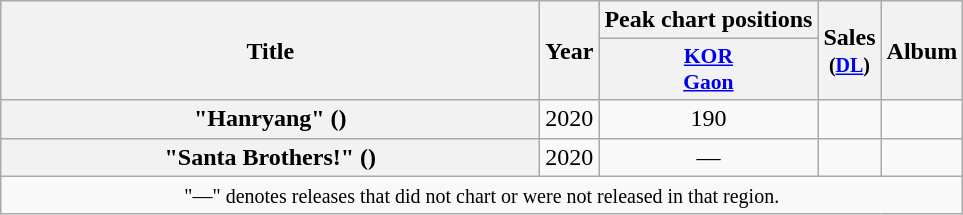<table class="wikitable plainrowheaders" style="text-align:center;">
<tr>
<th rowspan="2" style="width:22em;">Title</th>
<th rowspan="2">Year</th>
<th>Peak chart positions</th>
<th rowspan="2">Sales<br><small>(<a href='#'>DL</a>)</small></th>
<th rowspan="2">Album</th>
</tr>
<tr>
<th style="width=3em;font-size:90%"><a href='#'>KOR<br>Gaon</a><br></th>
</tr>
<tr>
<th scope="row">"Hanryang" ()<br></th>
<td>2020</td>
<td>190</td>
<td></td>
<td></td>
</tr>
<tr>
<th scope="row">"Santa Brothers!" ()<br></th>
<td>2020</td>
<td>—</td>
<td></td>
<td></td>
</tr>
<tr>
<td colspan="5"><small>"—" denotes releases that did not chart or were not released in that region.</small></td>
</tr>
</table>
